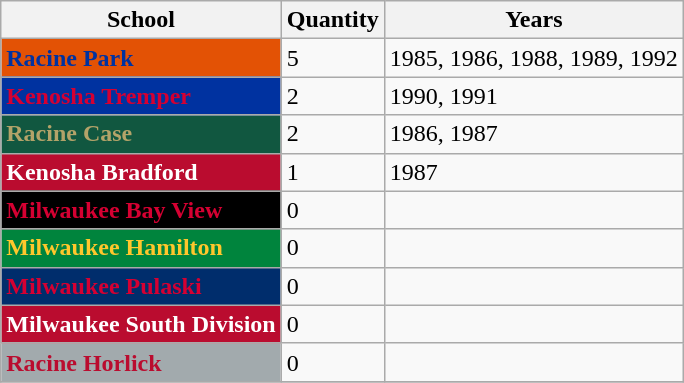<table class="wikitable">
<tr>
<th>School</th>
<th>Quantity</th>
<th>Years</th>
</tr>
<tr>
<td style="background: #e35205; color: #0032a0"><strong>Racine Park</strong></td>
<td>5</td>
<td>1985, 1986, 1988, 1989, 1992</td>
</tr>
<tr>
<td style="background: #0032a0; color: #d50032"><strong>Kenosha Tremper</strong></td>
<td>2</td>
<td>1990, 1991</td>
</tr>
<tr>
<td style="background: #115740; color: #b3a369"><strong>Racine Case</strong></td>
<td>2</td>
<td>1986, 1987</td>
</tr>
<tr>
<td style="background: #ba0c2f; color: white"><strong>Kenosha Bradford</strong></td>
<td>1</td>
<td>1987</td>
</tr>
<tr>
<td style="background: black; color: #d50032"><strong>Milwaukee Bay View</strong></td>
<td>0</td>
<td></td>
</tr>
<tr>
<td style="background: #00843d; color: #ffc72c"><strong>Milwaukee Hamilton</strong></td>
<td>0</td>
<td></td>
</tr>
<tr>
<td style="background: #002d6c; color: #d50032"><strong>Milwaukee Pulaski</strong></td>
<td>0</td>
<td></td>
</tr>
<tr>
<td style="background: #ba0c2f; color: white"><strong>Milwaukee South Division</strong></td>
<td>0</td>
<td></td>
</tr>
<tr>
<td style="background: #a2aaad; color: #ba0c2f"><strong>Racine Horlick</strong></td>
<td>0</td>
<td></td>
</tr>
<tr>
</tr>
</table>
